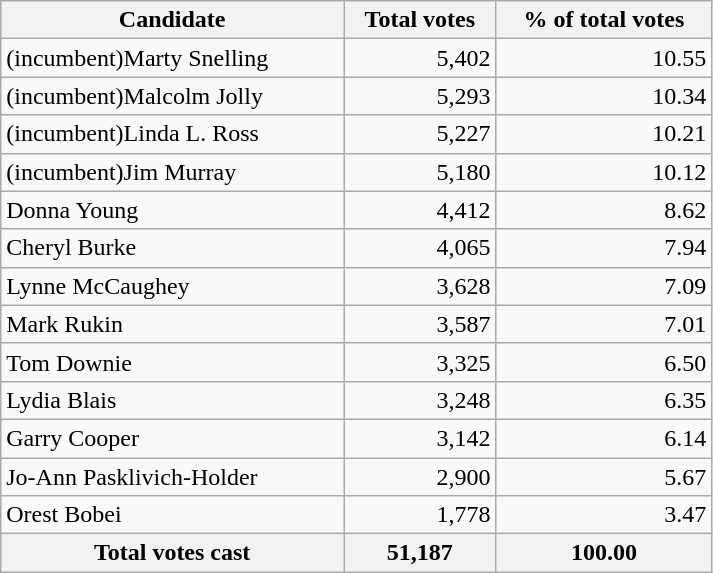<table class="wikitable" width="475">
<tr>
<th align="left">Candidate</th>
<th align="right">Total votes</th>
<th align="right">% of total votes</th>
</tr>
<tr>
<td align="left">(incumbent)Marty Snelling</td>
<td align="right">5,402</td>
<td align="right">10.55</td>
</tr>
<tr>
<td align="left">(incumbent)Malcolm Jolly</td>
<td align="right">5,293</td>
<td align="right">10.34</td>
</tr>
<tr>
<td align="left">(incumbent)Linda L. Ross</td>
<td align="right">5,227</td>
<td align="right">10.21</td>
</tr>
<tr>
<td align="left">(incumbent)Jim Murray</td>
<td align="right">5,180</td>
<td align="right">10.12</td>
</tr>
<tr>
<td align="left">Donna Young</td>
<td align="right">4,412</td>
<td align="right">8.62</td>
</tr>
<tr>
<td align="left">Cheryl Burke</td>
<td align="right">4,065</td>
<td align="right">7.94</td>
</tr>
<tr>
<td align="left">Lynne McCaughey</td>
<td align="right">3,628</td>
<td align="right">7.09</td>
</tr>
<tr>
<td align="left">Mark Rukin</td>
<td align="right">3,587</td>
<td align="right">7.01</td>
</tr>
<tr>
<td align="left">Tom Downie</td>
<td align="right">3,325</td>
<td align="right">6.50</td>
</tr>
<tr>
<td align="left">Lydia Blais</td>
<td align="right">3,248</td>
<td align="right">6.35</td>
</tr>
<tr>
<td align="left">Garry Cooper</td>
<td align="right">3,142</td>
<td align="right">6.14</td>
</tr>
<tr>
<td align="left">Jo-Ann Pasklivich-Holder</td>
<td align="right">2,900</td>
<td align="right">5.67</td>
</tr>
<tr>
<td align="left">Orest Bobei</td>
<td align="right">1,778</td>
<td align="right">3.47</td>
</tr>
<tr>
<th align="left">Total votes cast</th>
<th align="right">51,187</th>
<th align="right">100.00</th>
</tr>
</table>
